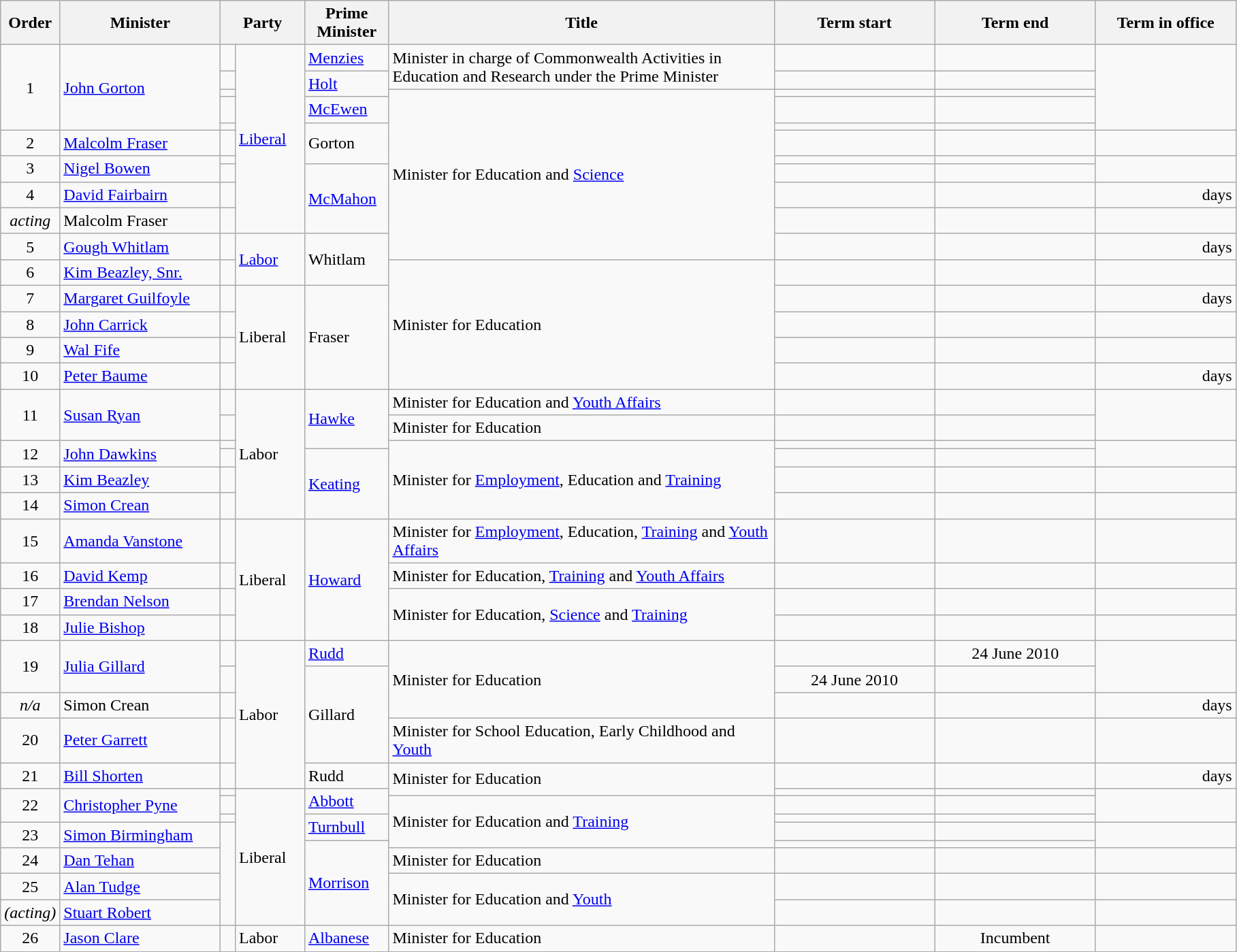<table class="wikitable">
<tr>
<th width=5>Order</th>
<th width=150>Minister</th>
<th width=75 colspan="2">Party</th>
<th width=75>Prime Minister</th>
<th width=370>Title</th>
<th width=150>Term start</th>
<th width=150>Term end</th>
<th width=130>Term in office</th>
</tr>
<tr>
<td rowspan=5 align=center>1</td>
<td rowspan=5><a href='#'>John Gorton</a></td>
<td> </td>
<td rowspan=10><a href='#'>Liberal</a></td>
<td><a href='#'>Menzies</a></td>
<td rowspan=2>Minister in charge of Commonwealth Activities in Education and Research under the Prime Minister</td>
<td align=center></td>
<td align=center></td>
<td rowspan=5 align=right></td>
</tr>
<tr>
<td></td>
<td rowspan=2><a href='#'>Holt</a></td>
<td align=center></td>
<td align=center></td>
</tr>
<tr>
<td></td>
<td rowspan=9>Minister for Education and <a href='#'>Science</a></td>
<td align=center></td>
<td align=center></td>
</tr>
<tr>
<td></td>
<td><a href='#'>McEwen</a></td>
<td align=center></td>
<td align=center></td>
</tr>
<tr>
<td></td>
<td rowspan=3>Gorton</td>
<td align=center></td>
<td align=center></td>
</tr>
<tr>
<td align=center>2</td>
<td><a href='#'>Malcolm Fraser</a></td>
<td></td>
<td align=center></td>
<td align=center></td>
<td align=right></td>
</tr>
<tr>
<td rowspan=2 align=center>3</td>
<td rowspan=2><a href='#'>Nigel Bowen</a></td>
<td></td>
<td align=center></td>
<td align=center></td>
<td rowspan=2 align=right></td>
</tr>
<tr>
<td></td>
<td rowspan=3><a href='#'>McMahon</a></td>
<td align=center></td>
<td align=center></td>
</tr>
<tr>
<td align=center>4</td>
<td><a href='#'>David Fairbairn</a></td>
<td></td>
<td align=center></td>
<td align=center></td>
<td align=right> days</td>
</tr>
<tr>
<td align=center><em>acting</em></td>
<td>Malcolm Fraser</td>
<td></td>
<td align=center></td>
<td align=center></td>
<td align=right></td>
</tr>
<tr>
<td align=center>5</td>
<td><a href='#'>Gough Whitlam</a></td>
<td></td>
<td rowspan=2><a href='#'>Labor</a></td>
<td rowspan=2>Whitlam</td>
<td align=center></td>
<td align=center></td>
<td align=right> days</td>
</tr>
<tr>
<td align=center>6</td>
<td><a href='#'>Kim Beazley, Snr.</a></td>
<td></td>
<td rowspan=5>Minister for Education</td>
<td align=center></td>
<td align=center></td>
<td align=right></td>
</tr>
<tr>
<td align=center>7</td>
<td><a href='#'>Margaret Guilfoyle</a></td>
<td></td>
<td rowspan=4>Liberal</td>
<td rowspan=4>Fraser</td>
<td align=center></td>
<td align=center></td>
<td align=right> days</td>
</tr>
<tr>
<td align=center>8</td>
<td><a href='#'>John Carrick</a></td>
<td></td>
<td align=center></td>
<td align=center></td>
<td align=right></td>
</tr>
<tr>
<td align=center>9</td>
<td><a href='#'>Wal Fife</a></td>
<td></td>
<td align=center></td>
<td align=center></td>
<td align=right></td>
</tr>
<tr>
<td align=center>10</td>
<td><a href='#'>Peter Baume</a></td>
<td></td>
<td align=center></td>
<td align=center></td>
<td align=right> days</td>
</tr>
<tr>
<td align=center rowspan=2>11</td>
<td rowspan=2><a href='#'>Susan Ryan</a></td>
<td></td>
<td rowspan=6>Labor</td>
<td rowspan=3><a href='#'>Hawke</a></td>
<td>Minister for Education and <a href='#'>Youth Affairs</a></td>
<td align=center></td>
<td align=center></td>
<td rowspan=2 align=right></td>
</tr>
<tr>
<td></td>
<td>Minister for Education</td>
<td align=center></td>
<td align=center></td>
</tr>
<tr>
<td rowspan=2 align=center>12</td>
<td rowspan=2><a href='#'>John Dawkins</a></td>
<td></td>
<td rowspan=4>Minister for <a href='#'>Employment</a>, Education and <a href='#'>Training</a></td>
<td align=center></td>
<td align=center></td>
<td rowspan=2 align=right><strong></strong></td>
</tr>
<tr>
<td></td>
<td rowspan=3><a href='#'>Keating</a></td>
<td align=center></td>
<td align=center></td>
</tr>
<tr>
<td align=center>13</td>
<td><a href='#'>Kim Beazley</a></td>
<td></td>
<td align=center></td>
<td align=center></td>
<td align=right></td>
</tr>
<tr>
<td align=center>14</td>
<td><a href='#'>Simon Crean</a></td>
<td></td>
<td align=center></td>
<td align=center></td>
<td align=right></td>
</tr>
<tr>
<td align=center>15</td>
<td><a href='#'>Amanda Vanstone</a></td>
<td></td>
<td rowspan=4>Liberal</td>
<td rowspan=4><a href='#'>Howard</a></td>
<td>Minister for <a href='#'>Employment</a>, Education, <a href='#'>Training</a> and <a href='#'>Youth Affairs</a></td>
<td align=center></td>
<td align=center></td>
<td align=right></td>
</tr>
<tr>
<td align=center>16</td>
<td><a href='#'>David Kemp</a></td>
<td></td>
<td>Minister for Education, <a href='#'>Training</a> and <a href='#'>Youth Affairs</a></td>
<td align=center></td>
<td align=center></td>
<td align=right></td>
</tr>
<tr>
<td align=center>17</td>
<td><a href='#'>Brendan Nelson</a></td>
<td></td>
<td rowspan = "2">Minister for Education, <a href='#'>Science</a> and <a href='#'>Training</a></td>
<td align=center></td>
<td align=center></td>
<td align=right></td>
</tr>
<tr>
<td align=center>18</td>
<td><a href='#'>Julie Bishop</a></td>
<td></td>
<td align=center></td>
<td align=center></td>
<td align=right></td>
</tr>
<tr>
<td rowspan=2 align=center>19</td>
<td rowspan=2><a href='#'>Julia Gillard</a></td>
<td></td>
<td rowspan=5>Labor</td>
<td><a href='#'>Rudd</a></td>
<td rowspan=3>Minister for Education</td>
<td align=center></td>
<td align=center>24 June 2010</td>
<td rowspan=2 align=right></td>
</tr>
<tr>
<td></td>
<td rowspan=3>Gillard</td>
<td align=center>24 June 2010</td>
<td align=center></td>
</tr>
<tr>
<td align=center><em>n/a</em></td>
<td>Simon Crean</td>
<td></td>
<td align=center></td>
<td align=center></td>
<td align=right> days</td>
</tr>
<tr>
<td align=center>20</td>
<td><a href='#'>Peter Garrett</a></td>
<td></td>
<td>Minister for School Education, Early Childhood and <a href='#'>Youth</a></td>
<td align=center></td>
<td align=center></td>
<td align=right></td>
</tr>
<tr>
<td align=center>21</td>
<td><a href='#'>Bill Shorten</a></td>
<td></td>
<td>Rudd</td>
<td rowspan=2>Minister for Education</td>
<td align=center></td>
<td align=center></td>
<td align=right> days</td>
</tr>
<tr>
<td rowspan=3 align=center>22</td>
<td rowspan=3><a href='#'>Christopher Pyne</a></td>
<td></td>
<td rowspan="8">Liberal</td>
<td rowspan=2><a href='#'>Abbott</a></td>
<td align=center></td>
<td align=center></td>
<td rowspan=3 align=right></td>
</tr>
<tr>
<td></td>
<td rowspan="4">Minister for Education and <a href='#'>Training</a></td>
<td align=center></td>
<td align=center></td>
</tr>
<tr>
<td></td>
<td rowspan=2><a href='#'>Turnbull</a></td>
<td align=center></td>
<td align=center></td>
</tr>
<tr>
<td rowspan="2" align="center">23</td>
<td rowspan="2"><a href='#'>Simon Birmingham</a></td>
<td rowspan="5" ></td>
<td align=center></td>
<td align=center></td>
<td rowspan="2" align="right"></td>
</tr>
<tr>
<td rowspan="4"><a href='#'>Morrison</a></td>
<td align=center></td>
<td align=center></td>
</tr>
<tr>
<td align=center>24</td>
<td><a href='#'>Dan Tehan</a></td>
<td>Minister for Education</td>
<td align=center></td>
<td align=center></td>
<td align=right></td>
</tr>
<tr>
<td align=center>25</td>
<td><a href='#'>Alan Tudge</a></td>
<td rowspan="2">Minister for Education and <a href='#'>Youth</a></td>
<td align=center></td>
<td align=center></td>
<td align=right></td>
</tr>
<tr>
<td align=center><em>(acting)</em></td>
<td><a href='#'>Stuart Robert</a></td>
<td align=center></td>
<td align=center></td>
<td align=right></td>
</tr>
<tr>
<td align=center>26</td>
<td><a href='#'>Jason Clare</a></td>
<td></td>
<td>Labor</td>
<td><a href='#'>Albanese</a></td>
<td>Minister for Education</td>
<td align=center></td>
<td align=center>Incumbent</td>
<td align=right></td>
</tr>
</table>
